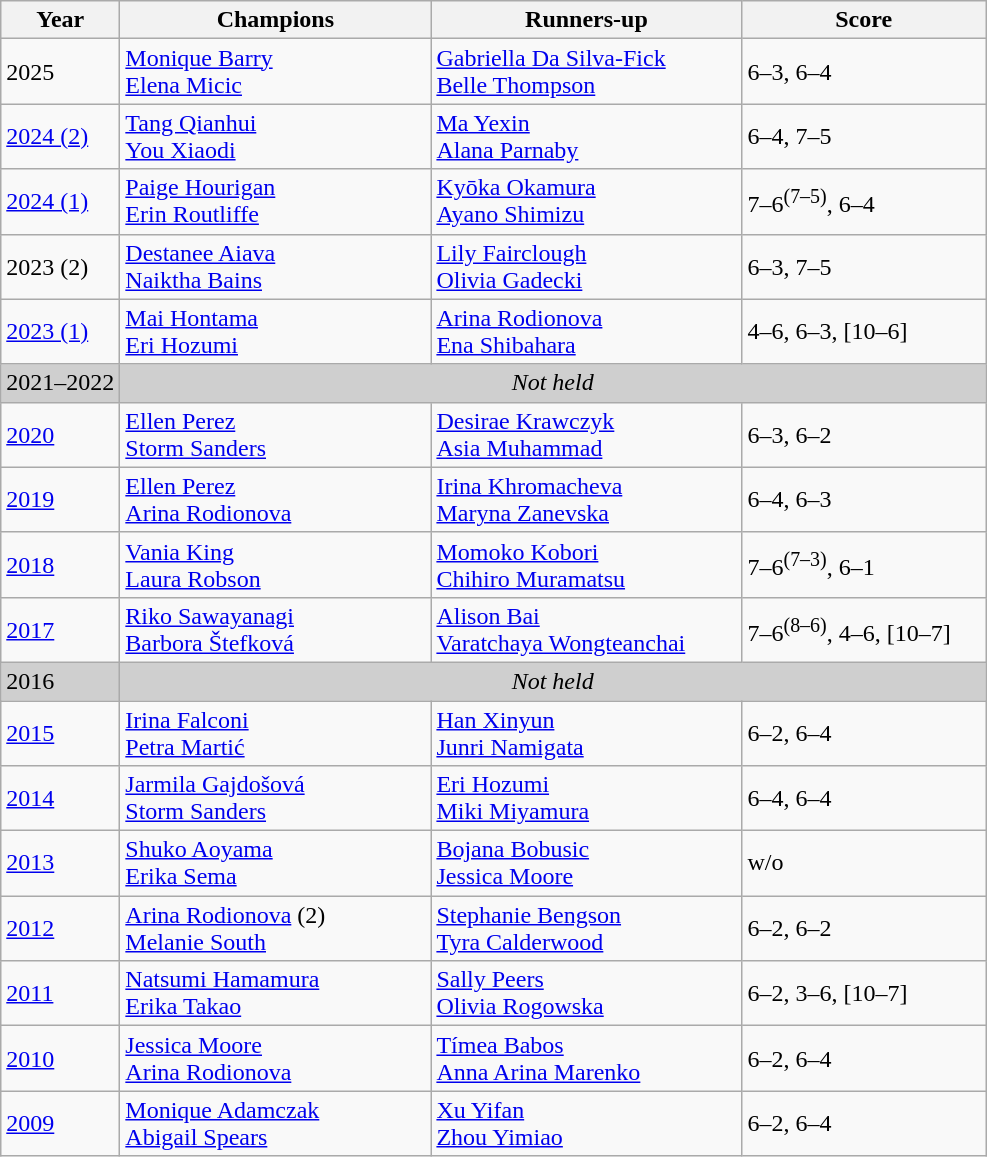<table class="wikitable">
<tr>
<th>Year</th>
<th width="200">Champions</th>
<th width="200">Runners-up</th>
<th width="155">Score</th>
</tr>
<tr>
<td>2025</td>
<td> <a href='#'>Monique Barry</a><br>  <a href='#'>Elena Micic</a></td>
<td> <a href='#'>Gabriella Da Silva-Fick</a><br>  <a href='#'>Belle Thompson</a></td>
<td>6–3, 6–4</td>
</tr>
<tr>
<td><a href='#'>2024 (2)</a></td>
<td> <a href='#'>Tang Qianhui</a><br> <a href='#'>You Xiaodi</a></td>
<td> <a href='#'>Ma Yexin</a><br> <a href='#'>Alana Parnaby</a></td>
<td>6–4, 7–5</td>
</tr>
<tr>
<td><a href='#'>2024 (1)</a></td>
<td> <a href='#'>Paige Hourigan</a><br> <a href='#'>Erin Routliffe</a></td>
<td> <a href='#'>Kyōka Okamura</a><br> <a href='#'>Ayano Shimizu</a></td>
<td>7–6<sup>(7–5)</sup>, 6–4</td>
</tr>
<tr>
<td>2023 (2)</td>
<td> <a href='#'>Destanee Aiava</a><br> <a href='#'>Naiktha Bains</a></td>
<td> <a href='#'>Lily Fairclough</a><br> <a href='#'>Olivia Gadecki</a></td>
<td>6–3, 7–5</td>
</tr>
<tr>
<td><a href='#'>2023 (1)</a></td>
<td> <a href='#'>Mai Hontama</a><br> <a href='#'>Eri Hozumi</a></td>
<td> <a href='#'>Arina Rodionova</a><br> <a href='#'>Ena Shibahara</a></td>
<td>4–6, 6–3, [10–6]</td>
</tr>
<tr>
<td style="background:#cfcfcf">2021–2022</td>
<td colspan="3" align="center" style="background:#cfcfcf"><em>Not held</em></td>
</tr>
<tr>
<td><a href='#'>2020</a></td>
<td> <a href='#'>Ellen Perez</a><br> <a href='#'>Storm Sanders</a></td>
<td> <a href='#'>Desirae Krawczyk</a><br> <a href='#'>Asia Muhammad</a></td>
<td>6–3, 6–2</td>
</tr>
<tr>
<td><a href='#'>2019</a></td>
<td> <a href='#'>Ellen Perez</a><br> <a href='#'>Arina Rodionova</a></td>
<td> <a href='#'>Irina Khromacheva</a><br> <a href='#'>Maryna Zanevska</a></td>
<td>6–4, 6–3</td>
</tr>
<tr>
<td><a href='#'>2018</a></td>
<td> <a href='#'>Vania King</a><br> <a href='#'>Laura Robson</a></td>
<td> <a href='#'>Momoko Kobori</a><br> <a href='#'>Chihiro Muramatsu</a></td>
<td>7–6<sup>(7–3)</sup>, 6–1</td>
</tr>
<tr>
<td><a href='#'>2017</a></td>
<td> <a href='#'>Riko Sawayanagi</a><br> <a href='#'>Barbora Štefková</a></td>
<td> <a href='#'>Alison Bai</a><br> <a href='#'>Varatchaya Wongteanchai</a></td>
<td>7–6<sup>(8–6)</sup>, 4–6, [10–7]</td>
</tr>
<tr>
<td style="background:#cfcfcf">2016</td>
<td colspan="3" align="center" style="background:#cfcfcf"><em>Not held</em></td>
</tr>
<tr>
<td><a href='#'>2015</a></td>
<td> <a href='#'>Irina Falconi</a> <br>  <a href='#'>Petra Martić</a></td>
<td> <a href='#'>Han Xinyun</a> <br>  <a href='#'>Junri Namigata</a></td>
<td>6–2, 6–4</td>
</tr>
<tr>
<td><a href='#'>2014</a></td>
<td> <a href='#'>Jarmila Gajdošová</a> <br>  <a href='#'>Storm Sanders</a></td>
<td> <a href='#'>Eri Hozumi</a> <br>  <a href='#'>Miki Miyamura</a></td>
<td>6–4, 6–4</td>
</tr>
<tr>
<td><a href='#'>2013</a></td>
<td> <a href='#'>Shuko Aoyama</a> <br>  <a href='#'>Erika Sema</a></td>
<td> <a href='#'>Bojana Bobusic</a> <br>  <a href='#'>Jessica Moore</a></td>
<td>w/o</td>
</tr>
<tr>
<td><a href='#'>2012</a></td>
<td> <a href='#'>Arina Rodionova</a> (2) <br>  <a href='#'>Melanie South</a></td>
<td> <a href='#'>Stephanie Bengson</a> <br>  <a href='#'>Tyra Calderwood</a></td>
<td>6–2, 6–2</td>
</tr>
<tr>
<td><a href='#'>2011</a></td>
<td> <a href='#'>Natsumi Hamamura</a> <br>  <a href='#'>Erika Takao</a></td>
<td> <a href='#'>Sally Peers</a> <br>  <a href='#'>Olivia Rogowska</a></td>
<td>6–2, 3–6, [10–7]</td>
</tr>
<tr>
<td><a href='#'>2010</a></td>
<td> <a href='#'>Jessica Moore</a> <br>  <a href='#'>Arina Rodionova</a></td>
<td> <a href='#'>Tímea Babos</a> <br>  <a href='#'>Anna Arina Marenko</a></td>
<td>6–2, 6–4</td>
</tr>
<tr>
<td><a href='#'>2009</a></td>
<td> <a href='#'>Monique Adamczak</a> <br>  <a href='#'>Abigail Spears</a></td>
<td> <a href='#'>Xu Yifan</a> <br>  <a href='#'>Zhou Yimiao</a></td>
<td>6–2, 6–4</td>
</tr>
</table>
